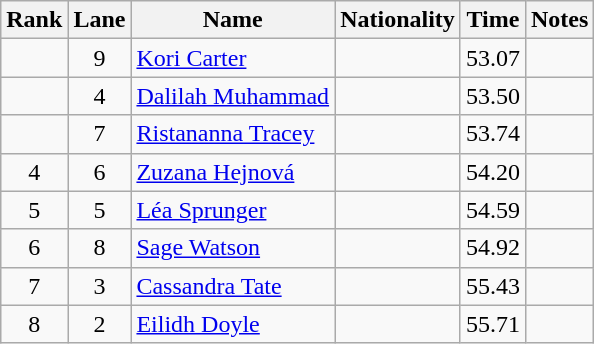<table class="wikitable sortable" style="text-align:center">
<tr>
<th>Rank</th>
<th>Lane</th>
<th>Name</th>
<th>Nationality</th>
<th>Time</th>
<th>Notes</th>
</tr>
<tr>
<td></td>
<td>9</td>
<td align=left><a href='#'>Kori Carter</a></td>
<td align=left></td>
<td>53.07</td>
<td></td>
</tr>
<tr>
<td></td>
<td>4</td>
<td align=left><a href='#'>Dalilah Muhammad</a></td>
<td align=left></td>
<td>53.50</td>
<td></td>
</tr>
<tr>
<td></td>
<td>7</td>
<td align=left><a href='#'>Ristananna Tracey</a></td>
<td align=left></td>
<td>53.74</td>
<td></td>
</tr>
<tr>
<td>4</td>
<td>6</td>
<td align=left><a href='#'>Zuzana Hejnová</a></td>
<td align=left></td>
<td>54.20</td>
<td></td>
</tr>
<tr>
<td>5</td>
<td>5</td>
<td align=left><a href='#'>Léa Sprunger</a></td>
<td align=left></td>
<td>54.59</td>
<td></td>
</tr>
<tr>
<td>6</td>
<td>8</td>
<td align=left><a href='#'>Sage Watson</a></td>
<td align=left></td>
<td>54.92</td>
<td></td>
</tr>
<tr>
<td>7</td>
<td>3</td>
<td align=left><a href='#'>Cassandra Tate</a></td>
<td align=left></td>
<td>55.43</td>
<td></td>
</tr>
<tr>
<td>8</td>
<td>2</td>
<td align=left><a href='#'>Eilidh Doyle</a></td>
<td align=left></td>
<td>55.71</td>
<td></td>
</tr>
</table>
